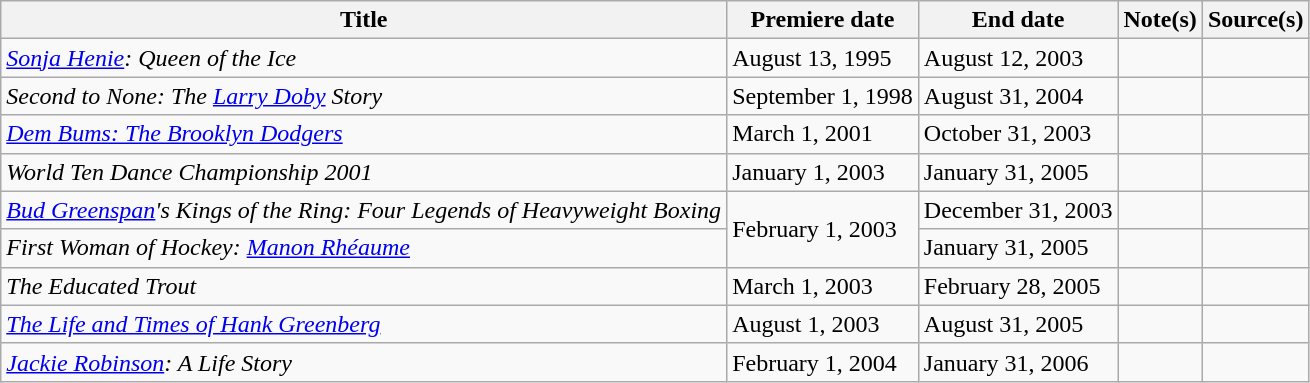<table class="wikitable sortable">
<tr>
<th>Title</th>
<th>Premiere date</th>
<th>End date</th>
<th>Note(s)</th>
<th>Source(s)</th>
</tr>
<tr>
<td><em><a href='#'>Sonja Henie</a>: Queen of the Ice</em></td>
<td>August 13, 1995</td>
<td>August 12, 2003</td>
<td></td>
<td></td>
</tr>
<tr>
<td><em>Second to None: The <a href='#'>Larry Doby</a> Story</em></td>
<td>September 1, 1998</td>
<td>August 31, 2004</td>
<td></td>
<td></td>
</tr>
<tr>
<td><em><a href='#'>Dem Bums: The Brooklyn Dodgers</a></em></td>
<td>March 1, 2001</td>
<td>October 31, 2003</td>
<td></td>
<td></td>
</tr>
<tr>
<td><em>World Ten Dance Championship 2001</em></td>
<td>January 1, 2003</td>
<td>January 31, 2005</td>
<td></td>
<td></td>
</tr>
<tr>
<td><em><a href='#'>Bud Greenspan</a>'s Kings of the Ring: Four Legends of Heavyweight Boxing</em></td>
<td rowspan="2">February 1, 2003</td>
<td>December 31, 2003</td>
<td></td>
<td></td>
</tr>
<tr>
<td><em>First Woman of Hockey: <a href='#'>Manon Rhéaume</a></em></td>
<td>January 31, 2005</td>
<td></td>
<td></td>
</tr>
<tr>
<td><em>The Educated Trout</em></td>
<td>March 1, 2003</td>
<td>February 28, 2005</td>
<td></td>
<td></td>
</tr>
<tr>
<td><em><a href='#'>The Life and Times of Hank Greenberg</a></em></td>
<td>August 1, 2003</td>
<td>August 31, 2005</td>
<td></td>
<td></td>
</tr>
<tr>
<td><em><a href='#'>Jackie Robinson</a>: A Life Story</em></td>
<td>February 1, 2004</td>
<td>January 31, 2006</td>
<td></td>
<td></td>
</tr>
</table>
